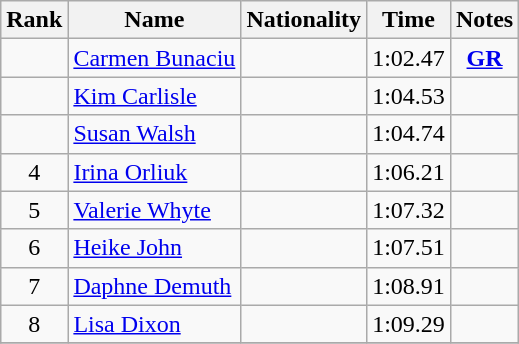<table class="wikitable sortable" style="text-align:center">
<tr>
<th>Rank</th>
<th>Name</th>
<th>Nationality</th>
<th>Time</th>
<th>Notes</th>
</tr>
<tr>
<td></td>
<td align="left"><a href='#'>Carmen Bunaciu</a></td>
<td align="left"></td>
<td>1:02.47</td>
<td><strong><a href='#'>GR</a></strong></td>
</tr>
<tr>
<td></td>
<td align="left"><a href='#'>Kim Carlisle</a></td>
<td align="left"></td>
<td>1:04.53</td>
<td></td>
</tr>
<tr>
<td></td>
<td align="left"><a href='#'>Susan Walsh</a></td>
<td align="left"></td>
<td>1:04.74</td>
<td></td>
</tr>
<tr>
<td>4</td>
<td align="left"><a href='#'>Irina Orliuk</a></td>
<td align="left"></td>
<td>1:06.21</td>
<td></td>
</tr>
<tr>
<td>5</td>
<td align="left"><a href='#'>Valerie Whyte</a></td>
<td align="left"></td>
<td>1:07.32</td>
<td></td>
</tr>
<tr>
<td>6</td>
<td align="left"><a href='#'>Heike John</a></td>
<td align="left"></td>
<td>1:07.51</td>
<td></td>
</tr>
<tr>
<td>7</td>
<td align="left"><a href='#'>Daphne Demuth</a></td>
<td align="left"></td>
<td>1:08.91</td>
<td></td>
</tr>
<tr>
<td>8</td>
<td align="left"><a href='#'>Lisa Dixon</a></td>
<td align="left"></td>
<td>1:09.29</td>
<td></td>
</tr>
<tr>
</tr>
</table>
